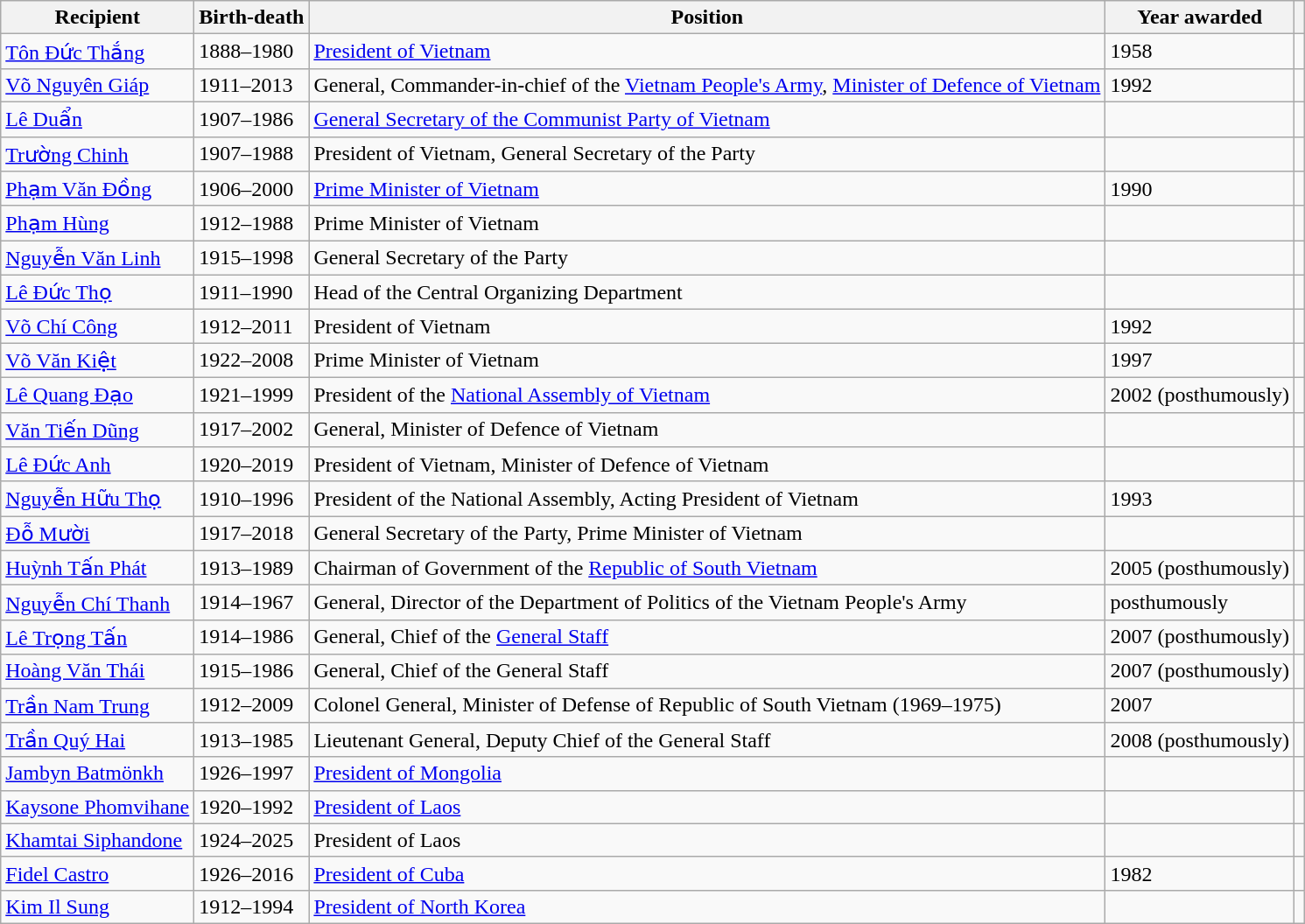<table class="wikitable sortable">
<tr>
<th>Recipient</th>
<th>Birth-death</th>
<th>Position</th>
<th>Year awarded</th>
<th class="unsortable"></th>
</tr>
<tr>
<td><a href='#'>Tôn Đức Thắng</a></td>
<td>1888–1980</td>
<td><a href='#'>President of Vietnam</a></td>
<td>1958</td>
<td></td>
</tr>
<tr>
<td><a href='#'>Võ Nguyên Giáp</a></td>
<td>1911–2013</td>
<td>General, Commander-in-chief of the <a href='#'>Vietnam People's Army</a>, <a href='#'>Minister of Defence of Vietnam</a></td>
<td>1992</td>
<td></td>
</tr>
<tr>
<td><a href='#'>Lê Duẩn</a></td>
<td>1907–1986</td>
<td><a href='#'>General Secretary of the Communist Party of Vietnam</a></td>
<td></td>
<td></td>
</tr>
<tr>
<td><a href='#'>Trường Chinh</a></td>
<td>1907–1988</td>
<td>President of Vietnam, General Secretary of the Party</td>
<td></td>
<td></td>
</tr>
<tr>
<td><a href='#'>Phạm Văn Đồng</a></td>
<td>1906–2000</td>
<td><a href='#'>Prime Minister of Vietnam</a></td>
<td>1990</td>
<td></td>
</tr>
<tr>
<td><a href='#'>Phạm Hùng</a></td>
<td>1912–1988</td>
<td>Prime Minister of Vietnam</td>
<td></td>
<td></td>
</tr>
<tr>
<td><a href='#'>Nguyễn Văn Linh</a></td>
<td>1915–1998</td>
<td>General Secretary of the Party</td>
<td></td>
<td></td>
</tr>
<tr>
<td><a href='#'>Lê Đức Thọ</a></td>
<td>1911–1990</td>
<td>Head of the Central Organizing Department</td>
<td></td>
<td></td>
</tr>
<tr>
<td><a href='#'>Võ Chí Công</a></td>
<td>1912–2011</td>
<td>President of Vietnam</td>
<td>1992</td>
<td></td>
</tr>
<tr>
<td><a href='#'>Võ Văn Kiệt</a></td>
<td>1922–2008</td>
<td>Prime Minister of Vietnam</td>
<td>1997</td>
<td></td>
</tr>
<tr>
<td><a href='#'>Lê Quang Đạo</a></td>
<td>1921–1999</td>
<td>President of the <a href='#'>National Assembly of Vietnam</a></td>
<td>2002 (posthumously)</td>
<td></td>
</tr>
<tr>
<td><a href='#'>Văn Tiến Dũng</a></td>
<td>1917–2002</td>
<td>General, Minister of Defence of Vietnam</td>
<td></td>
<td></td>
</tr>
<tr>
<td><a href='#'>Lê Đức Anh</a></td>
<td>1920–2019</td>
<td>President of Vietnam, Minister of Defence of Vietnam</td>
<td></td>
<td></td>
</tr>
<tr>
<td><a href='#'>Nguyễn Hữu Thọ</a></td>
<td>1910–1996</td>
<td>President of the National Assembly, Acting President of Vietnam</td>
<td>1993</td>
<td></td>
</tr>
<tr>
<td><a href='#'>Đỗ Mười</a></td>
<td>1917–2018</td>
<td>General Secretary of the Party, Prime Minister of Vietnam</td>
<td></td>
<td></td>
</tr>
<tr>
<td><a href='#'>Huỳnh Tấn Phát</a></td>
<td>1913–1989</td>
<td>Chairman of Government of the <a href='#'>Republic of South Vietnam</a></td>
<td>2005 (posthumously)</td>
<td></td>
</tr>
<tr>
<td><a href='#'>Nguyễn Chí Thanh</a></td>
<td>1914–1967</td>
<td>General, Director of the Department of Politics of the Vietnam People's Army</td>
<td>posthumously</td>
<td></td>
</tr>
<tr>
<td><a href='#'>Lê Trọng Tấn</a></td>
<td>1914–1986</td>
<td>General, Chief of the <a href='#'>General Staff</a></td>
<td>2007 (posthumously)</td>
<td></td>
</tr>
<tr>
<td><a href='#'>Hoàng Văn Thái</a></td>
<td>1915–1986</td>
<td>General, Chief of the General Staff</td>
<td>2007 (posthumously)</td>
<td></td>
</tr>
<tr>
<td><a href='#'>Trần Nam Trung</a></td>
<td>1912–2009</td>
<td>Colonel General, Minister of Defense of Republic of South Vietnam (1969–1975)</td>
<td>2007</td>
<td></td>
</tr>
<tr>
<td><a href='#'>Trần Quý Hai</a></td>
<td>1913–1985</td>
<td>Lieutenant General, Deputy Chief of the General Staff</td>
<td>2008 (posthumously)</td>
<td></td>
</tr>
<tr>
<td><a href='#'>Jambyn Batmönkh</a></td>
<td>1926–1997</td>
<td><a href='#'>President of Mongolia</a></td>
<td></td>
<td></td>
</tr>
<tr>
<td><a href='#'>Kaysone Phomvihane</a></td>
<td>1920–1992</td>
<td><a href='#'>President of Laos</a></td>
<td></td>
<td></td>
</tr>
<tr>
<td><a href='#'>Khamtai Siphandone</a></td>
<td>1924–2025</td>
<td>President of Laos</td>
<td></td>
<td></td>
</tr>
<tr>
<td><a href='#'>Fidel Castro</a></td>
<td>1926–2016</td>
<td><a href='#'>President of Cuba</a></td>
<td>1982</td>
<td></td>
</tr>
<tr>
<td><a href='#'>Kim Il Sung</a></td>
<td>1912–1994</td>
<td><a href='#'>President of North Korea</a></td>
<td></td>
<td></td>
</tr>
</table>
